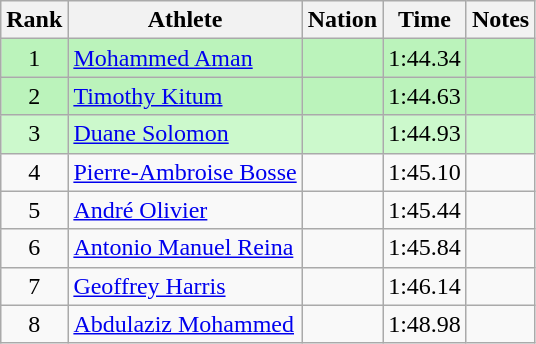<table class="wikitable sortable" style="text-align:center">
<tr>
<th>Rank</th>
<th>Athlete</th>
<th>Nation</th>
<th>Time</th>
<th>Notes</th>
</tr>
<tr bgcolor=bbf3bb>
<td>1</td>
<td align=left><a href='#'>Mohammed Aman</a></td>
<td align=left></td>
<td>1:44.34</td>
<td></td>
</tr>
<tr bgcolor=bbf3bb>
<td>2</td>
<td align=left><a href='#'>Timothy Kitum</a></td>
<td align=left></td>
<td>1:44.63</td>
<td></td>
</tr>
<tr bgcolor=ccf9cc>
<td>3</td>
<td align=left><a href='#'>Duane Solomon</a></td>
<td align=left></td>
<td>1:44.93</td>
<td></td>
</tr>
<tr>
<td>4</td>
<td align=left><a href='#'>Pierre-Ambroise Bosse</a></td>
<td align=left></td>
<td>1:45.10</td>
<td></td>
</tr>
<tr>
<td>5</td>
<td align=left><a href='#'>André Olivier</a></td>
<td align=left></td>
<td>1:45.44</td>
<td></td>
</tr>
<tr>
<td>6</td>
<td align=left><a href='#'>Antonio Manuel Reina</a></td>
<td align=left></td>
<td>1:45.84</td>
<td></td>
</tr>
<tr>
<td>7</td>
<td align=left><a href='#'>Geoffrey Harris</a></td>
<td align=left></td>
<td>1:46.14</td>
<td></td>
</tr>
<tr>
<td>8</td>
<td align=left><a href='#'>Abdulaziz Mohammed</a></td>
<td align=left></td>
<td>1:48.98</td>
<td></td>
</tr>
</table>
